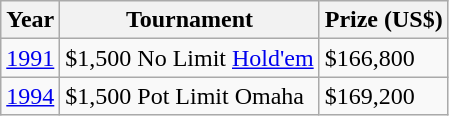<table class="wikitable">
<tr>
<th>Year</th>
<th>Tournament</th>
<th>Prize (US$)</th>
</tr>
<tr>
<td><a href='#'>1991</a></td>
<td>$1,500 No Limit <a href='#'>Hold'em</a></td>
<td>$166,800</td>
</tr>
<tr>
<td><a href='#'>1994</a></td>
<td>$1,500 Pot Limit Omaha</td>
<td>$169,200</td>
</tr>
</table>
